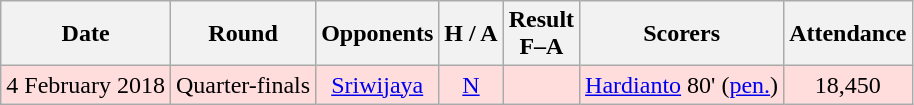<table class="wikitable" style="text-align:center">
<tr>
<th>Date</th>
<th>Round</th>
<th>Opponents</th>
<th>H / A</th>
<th>Result<br>F–A</th>
<th>Scorers</th>
<th>Attendance</th>
</tr>
<tr style="background:#ffdddd">
<td>4 February 2018</td>
<td>Quarter-finals</td>
<td><a href='#'>Sriwijaya</a></td>
<td><a href='#'>N</a></td>
<td></td>
<td><a href='#'>Hardianto</a> 80' (<a href='#'>pen.</a>)</td>
<td>18,450</td>
</tr>
</table>
